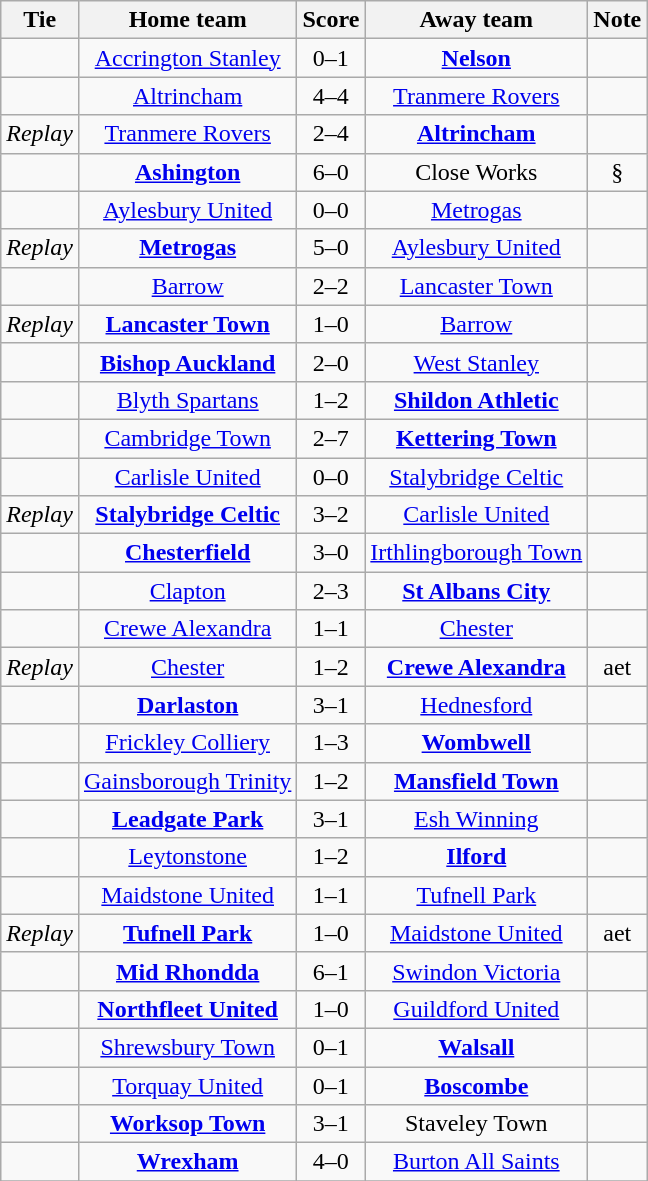<table class="wikitable" style="text-align:center;">
<tr>
<th>Tie</th>
<th>Home team</th>
<th>Score</th>
<th>Away team</th>
<th>Note</th>
</tr>
<tr>
<td></td>
<td><a href='#'>Accrington Stanley</a> </td>
<td>0–1</td>
<td><strong><a href='#'>Nelson</a></strong> </td>
<td></td>
</tr>
<tr>
<td></td>
<td><a href='#'>Altrincham</a> </td>
<td>4–4</td>
<td><a href='#'>Tranmere Rovers</a> </td>
<td></td>
</tr>
<tr>
<td><em>Replay</em></td>
<td><a href='#'>Tranmere Rovers</a> </td>
<td>2–4</td>
<td><strong><a href='#'>Altrincham</a></strong> </td>
<td></td>
</tr>
<tr>
<td></td>
<td><strong><a href='#'>Ashington</a></strong> </td>
<td>6–0</td>
<td>Close Works </td>
<td>§</td>
</tr>
<tr>
<td></td>
<td><a href='#'>Aylesbury United</a> </td>
<td>0–0</td>
<td><a href='#'>Metrogas</a> </td>
<td></td>
</tr>
<tr>
<td><em>Replay</em></td>
<td><strong><a href='#'>Metrogas</a></strong> </td>
<td>5–0</td>
<td><a href='#'>Aylesbury United</a> </td>
<td></td>
</tr>
<tr>
<td></td>
<td><a href='#'>Barrow</a> </td>
<td>2–2</td>
<td><a href='#'>Lancaster Town</a> </td>
<td></td>
</tr>
<tr>
<td><em>Replay</em></td>
<td><strong><a href='#'>Lancaster Town</a></strong> </td>
<td>1–0</td>
<td><a href='#'>Barrow</a> </td>
<td></td>
</tr>
<tr>
<td></td>
<td><strong><a href='#'>Bishop Auckland</a></strong> </td>
<td>2–0</td>
<td><a href='#'>West Stanley</a> </td>
<td></td>
</tr>
<tr>
<td></td>
<td><a href='#'>Blyth Spartans</a> </td>
<td>1–2</td>
<td><strong><a href='#'>Shildon Athletic</a></strong> </td>
<td></td>
</tr>
<tr>
<td></td>
<td><a href='#'>Cambridge Town</a> </td>
<td>2–7</td>
<td><strong><a href='#'>Kettering Town</a></strong> </td>
<td></td>
</tr>
<tr>
<td></td>
<td><a href='#'>Carlisle United</a> </td>
<td>0–0</td>
<td><a href='#'>Stalybridge Celtic</a> </td>
<td></td>
</tr>
<tr>
<td><em>Replay</em></td>
<td><strong><a href='#'>Stalybridge Celtic</a></strong> </td>
<td>3–2</td>
<td><a href='#'>Carlisle United</a> </td>
<td></td>
</tr>
<tr>
<td></td>
<td><strong><a href='#'>Chesterfield</a></strong> </td>
<td>3–0</td>
<td><a href='#'>Irthlingborough Town</a> </td>
<td></td>
</tr>
<tr>
<td></td>
<td><a href='#'>Clapton</a> </td>
<td>2–3</td>
<td><strong><a href='#'>St Albans City</a></strong> </td>
<td></td>
</tr>
<tr>
<td></td>
<td><a href='#'>Crewe Alexandra</a> </td>
<td>1–1</td>
<td><a href='#'>Chester</a> </td>
<td></td>
</tr>
<tr>
<td><em>Replay</em></td>
<td><a href='#'>Chester</a> </td>
<td>1–2</td>
<td><strong><a href='#'>Crewe Alexandra</a></strong> </td>
<td>aet</td>
</tr>
<tr>
<td></td>
<td><strong><a href='#'>Darlaston</a></strong> </td>
<td>3–1</td>
<td><a href='#'>Hednesford</a> </td>
<td></td>
</tr>
<tr>
<td></td>
<td><a href='#'>Frickley Colliery</a> </td>
<td>1–3</td>
<td><strong><a href='#'>Wombwell</a></strong> </td>
<td></td>
</tr>
<tr>
<td></td>
<td><a href='#'>Gainsborough Trinity</a> </td>
<td>1–2</td>
<td><strong><a href='#'>Mansfield Town</a></strong> </td>
<td></td>
</tr>
<tr>
<td></td>
<td><strong><a href='#'>Leadgate Park</a></strong> </td>
<td>3–1</td>
<td><a href='#'>Esh Winning</a> </td>
<td></td>
</tr>
<tr>
<td></td>
<td><a href='#'>Leytonstone</a> </td>
<td>1–2</td>
<td><strong><a href='#'>Ilford</a></strong> </td>
<td></td>
</tr>
<tr>
<td></td>
<td><a href='#'>Maidstone United</a> </td>
<td>1–1</td>
<td><a href='#'>Tufnell Park</a> </td>
<td></td>
</tr>
<tr>
<td><em>Replay</em></td>
<td><strong><a href='#'>Tufnell Park</a></strong> </td>
<td>1–0</td>
<td><a href='#'>Maidstone United</a> </td>
<td>aet</td>
</tr>
<tr>
<td></td>
<td><strong><a href='#'>Mid Rhondda</a></strong> </td>
<td>6–1</td>
<td><a href='#'>Swindon Victoria</a> </td>
<td></td>
</tr>
<tr>
<td></td>
<td><strong><a href='#'>Northfleet United</a></strong> </td>
<td>1–0</td>
<td><a href='#'>Guildford United</a> </td>
<td></td>
</tr>
<tr>
<td></td>
<td><a href='#'>Shrewsbury Town</a> </td>
<td>0–1</td>
<td><strong><a href='#'>Walsall</a></strong> </td>
<td></td>
</tr>
<tr>
<td></td>
<td><a href='#'>Torquay United</a> </td>
<td>0–1</td>
<td><strong><a href='#'>Boscombe</a></strong> </td>
<td></td>
</tr>
<tr>
<td></td>
<td><strong><a href='#'>Worksop Town</a></strong> </td>
<td>3–1</td>
<td>Staveley Town </td>
<td></td>
</tr>
<tr>
<td></td>
<td><strong><a href='#'>Wrexham</a></strong> </td>
<td>4–0</td>
<td><a href='#'>Burton All Saints</a> </td>
<td></td>
</tr>
<tr>
</tr>
</table>
